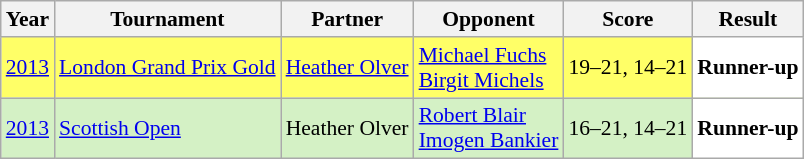<table class="sortable wikitable" style="font-size: 90%;">
<tr>
<th>Year</th>
<th>Tournament</th>
<th>Partner</th>
<th>Opponent</th>
<th>Score</th>
<th>Result</th>
</tr>
<tr style="background:#FFFF67">
<td align="center"><a href='#'>2013</a></td>
<td align="left"><a href='#'>London Grand Prix Gold</a></td>
<td align="left"> <a href='#'>Heather Olver</a></td>
<td align="left"> <a href='#'>Michael Fuchs</a> <br>  <a href='#'>Birgit Michels</a></td>
<td align="left">19–21, 14–21</td>
<td style="text-align:left; background:white"> <strong>Runner-up</strong></td>
</tr>
<tr style="background:#D4F1C5">
<td align="center"><a href='#'>2013</a></td>
<td align="left"><a href='#'>Scottish Open</a></td>
<td align="left"> Heather Olver</td>
<td align="left"> <a href='#'>Robert Blair</a> <br>  <a href='#'>Imogen Bankier</a></td>
<td align="left">16–21, 14–21</td>
<td style="text-align:left; background:white"> <strong>Runner-up</strong></td>
</tr>
</table>
